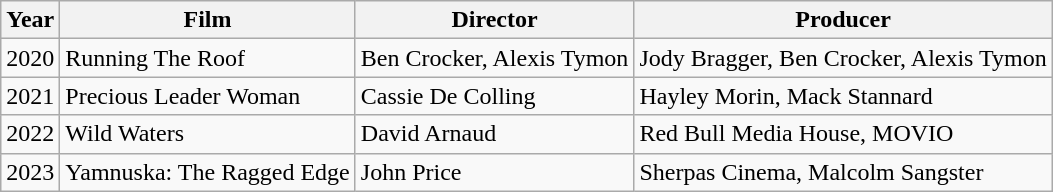<table class="wikitable sortable">
<tr>
<th>Year</th>
<th>Film</th>
<th>Director</th>
<th>Producer</th>
</tr>
<tr>
<td>2020</td>
<td>Running The Roof </td>
<td>Ben Crocker, Alexis Tymon</td>
<td>Jody Bragger, Ben Crocker, Alexis Tymon</td>
</tr>
<tr>
<td>2021</td>
<td>Precious Leader Woman</td>
<td>Cassie De Colling</td>
<td>Hayley Morin, Mack Stannard</td>
</tr>
<tr>
<td>2022</td>
<td>Wild Waters</td>
<td>David Arnaud</td>
<td>Red Bull Media House, MOVIO</td>
</tr>
<tr>
<td>2023</td>
<td>Yamnuska: The Ragged Edge</td>
<td>John Price</td>
<td>Sherpas Cinema, Malcolm Sangster</td>
</tr>
</table>
